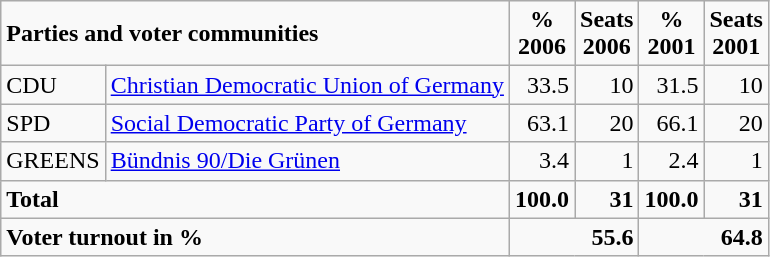<table class="wikitable">
<tr --  class="hintergrundfarbe5">
<td colspan="2"><strong>Parties and voter communities</strong></td>
<td align="center"><strong>%<br>2006</strong></td>
<td align="center"><strong>Seats<br>2006</strong></td>
<td align="center"><strong>%<br>2001</strong></td>
<td align="center"><strong>Seats<br>2001</strong></td>
</tr>
<tr --->
<td>CDU</td>
<td><a href='#'>Christian Democratic Union of Germany</a></td>
<td align="right">33.5</td>
<td align="right">10</td>
<td align="right">31.5</td>
<td align="right">10</td>
</tr>
<tr --->
<td>SPD</td>
<td><a href='#'>Social Democratic Party of Germany</a></td>
<td align="right">63.1</td>
<td align="right">20</td>
<td align="right">66.1</td>
<td align="right">20</td>
</tr>
<tr --->
<td>GREENS</td>
<td><a href='#'>Bündnis 90/Die Grünen</a></td>
<td align="right">3.4</td>
<td align="right">1</td>
<td align="right">2.4</td>
<td align="right">1</td>
</tr>
<tr -- class="hintergrundfarbe5">
<td colspan="2"><strong>Total</strong></td>
<td align="right"><strong>100.0</strong></td>
<td align="right"><strong>31</strong></td>
<td align="right"><strong>100.0</strong></td>
<td align="right"><strong>31</strong></td>
</tr>
<tr -- class="hintergrundfarbe5">
<td colspan="2"><strong>Voter turnout in %</strong></td>
<td colspan="2" align="right"><strong>55.6</strong></td>
<td colspan="2" align="right"><strong>64.8</strong></td>
</tr>
</table>
